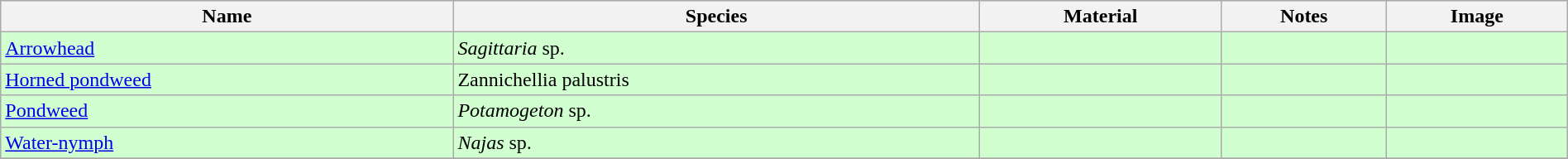<table class="wikitable" align="center" width="100%" style="background:#D1FFCF;">
<tr>
<th>Name</th>
<th>Species</th>
<th>Material</th>
<th>Notes</th>
<th>Image</th>
</tr>
<tr>
<td><a href='#'>Arrowhead</a></td>
<td><em>Sagittaria</em> sp.</td>
<td></td>
<td></td>
<td></td>
</tr>
<tr>
<td><a href='#'>Horned pondweed</a></td>
<td>Zannichellia palustris</td>
<td></td>
<td></td>
<td></td>
</tr>
<tr>
<td><a href='#'>Pondweed</a></td>
<td><em>Potamogeton</em> sp.</td>
<td></td>
<td></td>
<td></td>
</tr>
<tr>
<td><a href='#'>Water-nymph</a></td>
<td><em>Najas</em> sp.</td>
<td></td>
<td></td>
<td></td>
</tr>
<tr>
</tr>
</table>
